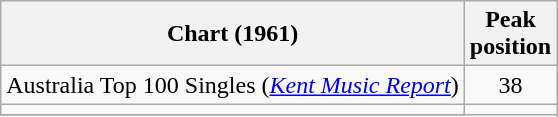<table class="wikitable sortable">
<tr>
<th align="left">Chart (1961)</th>
<th align="center">Peak<br>position</th>
</tr>
<tr>
<td align="left">Australia Top 100 Singles (<em><a href='#'>Kent Music Report</a></em>)</td>
<td align="center">38</td>
</tr>
<tr>
<td></td>
</tr>
<tr>
</tr>
</table>
